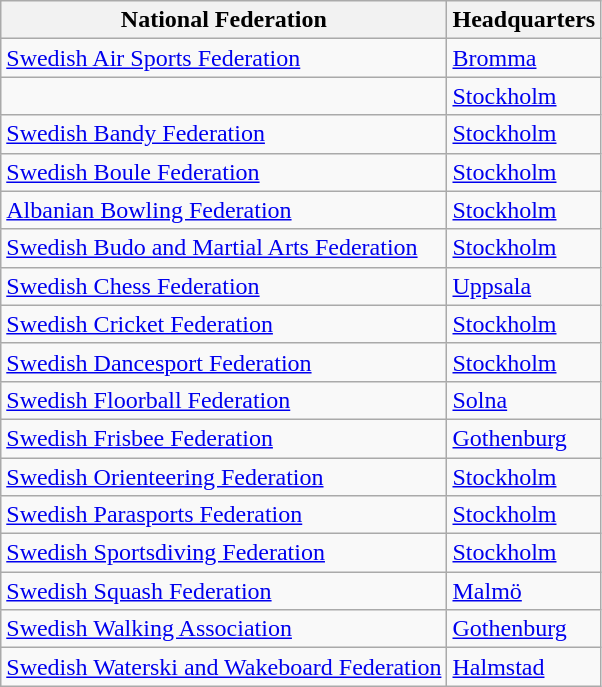<table class="wikitable sortable">
<tr>
<th>National Federation</th>
<th>Headquarters</th>
</tr>
<tr>
<td><a href='#'>Swedish Air Sports Federation</a></td>
<td><a href='#'>Bromma</a></td>
</tr>
<tr>
<td></td>
<td><a href='#'>Stockholm</a></td>
</tr>
<tr>
<td><a href='#'>Swedish Bandy Federation</a></td>
<td><a href='#'>Stockholm</a></td>
</tr>
<tr>
<td><a href='#'>Swedish Boule Federation</a></td>
<td><a href='#'>Stockholm</a></td>
</tr>
<tr>
<td><a href='#'>Albanian Bowling Federation</a></td>
<td><a href='#'>Stockholm</a></td>
</tr>
<tr>
<td><a href='#'>Swedish Budo and Martial Arts Federation</a></td>
<td><a href='#'>Stockholm</a></td>
</tr>
<tr>
<td><a href='#'>Swedish Chess Federation</a></td>
<td><a href='#'>Uppsala</a></td>
</tr>
<tr>
<td><a href='#'>Swedish Cricket Federation</a></td>
<td><a href='#'>Stockholm</a></td>
</tr>
<tr>
<td><a href='#'>Swedish Dancesport Federation</a></td>
<td><a href='#'>Stockholm</a></td>
</tr>
<tr>
<td><a href='#'>Swedish Floorball Federation</a></td>
<td><a href='#'>Solna</a></td>
</tr>
<tr>
<td><a href='#'>Swedish Frisbee Federation</a></td>
<td><a href='#'>Gothenburg</a></td>
</tr>
<tr>
<td><a href='#'>Swedish Orienteering Federation</a></td>
<td><a href='#'>Stockholm</a></td>
</tr>
<tr>
<td><a href='#'>Swedish Parasports Federation</a></td>
<td><a href='#'>Stockholm</a></td>
</tr>
<tr>
<td><a href='#'>Swedish Sportsdiving Federation</a></td>
<td><a href='#'>Stockholm</a></td>
</tr>
<tr>
<td><a href='#'>Swedish Squash Federation</a></td>
<td><a href='#'>Malmö</a></td>
</tr>
<tr>
<td><a href='#'>Swedish Walking Association</a></td>
<td><a href='#'>Gothenburg</a></td>
</tr>
<tr>
<td><a href='#'>Swedish Waterski and Wakeboard Federation</a></td>
<td><a href='#'>Halmstad</a></td>
</tr>
</table>
